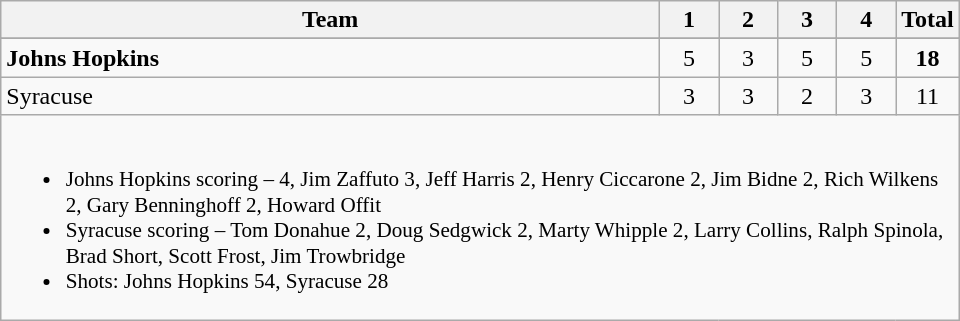<table class="wikitable" style="text-align:center; max-width:40em">
<tr>
<th>Team</th>
<th style="width:2em">1</th>
<th style="width:2em">2</th>
<th style="width:2em">3</th>
<th style="width:2em">4</th>
<th style="width:2em">Total</th>
</tr>
<tr>
</tr>
<tr>
<td style="text-align:left"><strong>Johns Hopkins</strong></td>
<td>5</td>
<td>3</td>
<td>5</td>
<td>5</td>
<td><strong>18</strong></td>
</tr>
<tr>
<td style="text-align:left">Syracuse</td>
<td>3</td>
<td>3</td>
<td>2</td>
<td>3</td>
<td>11</td>
</tr>
<tr>
<td colspan=6 style="text-align:left; font-size:88%;"><br><ul><li>Johns Hopkins scoring –  4, Jim Zaffuto 3, Jeff Harris 2, Henry Ciccarone 2, Jim Bidne 2, Rich Wilkens 2, Gary Benninghoff 2, Howard Offit</li><li>Syracuse scoring – Tom Donahue 2, Doug Sedgwick 2, Marty Whipple 2, Larry Collins, Ralph Spinola, Brad Short, Scott Frost, Jim Trowbridge</li><li>Shots: Johns Hopkins 54, Syracuse 28</li></ul></td>
</tr>
</table>
